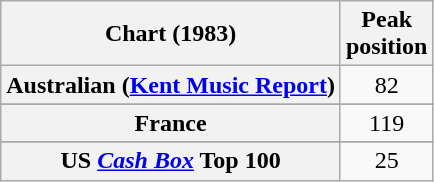<table class="wikitable sortable plainrowheaders">
<tr>
<th scope="col">Chart (1983)</th>
<th scope="col">Peak<br>position</th>
</tr>
<tr>
<th scope="row">Australian (<a href='#'>Kent Music Report</a>)</th>
<td align="center">82</td>
</tr>
<tr>
</tr>
<tr>
</tr>
<tr>
<th scope="row">France</th>
<td align="center">119</td>
</tr>
<tr>
</tr>
<tr>
</tr>
<tr>
</tr>
<tr>
</tr>
<tr>
</tr>
<tr>
</tr>
<tr>
</tr>
<tr>
<th scope="row">US <a href='#'><em>Cash Box</em></a> Top 100</th>
<td align="center">25</td>
</tr>
</table>
